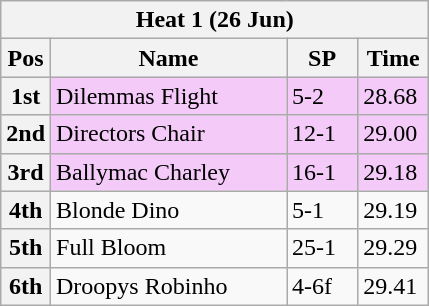<table class="wikitable">
<tr>
<th colspan="6">Heat 1 (26 Jun)</th>
</tr>
<tr>
<th width=20>Pos</th>
<th width=150>Name</th>
<th width=40>SP</th>
<th width=40>Time</th>
</tr>
<tr style="background: #f4caf9;">
<th>1st</th>
<td>Dilemmas Flight</td>
<td>5-2</td>
<td>28.68</td>
</tr>
<tr style="background: #f4caf9;">
<th>2nd</th>
<td>Directors Chair</td>
<td>12-1</td>
<td>29.00</td>
</tr>
<tr style="background: #f4caf9;">
<th>3rd</th>
<td>Ballymac Charley</td>
<td>16-1</td>
<td>29.18</td>
</tr>
<tr>
<th>4th</th>
<td>Blonde Dino</td>
<td>5-1</td>
<td>29.19</td>
</tr>
<tr>
<th>5th</th>
<td>Full Bloom</td>
<td>25-1</td>
<td>29.29</td>
</tr>
<tr>
<th>6th</th>
<td>Droopys Robinho</td>
<td>4-6f</td>
<td>29.41</td>
</tr>
</table>
